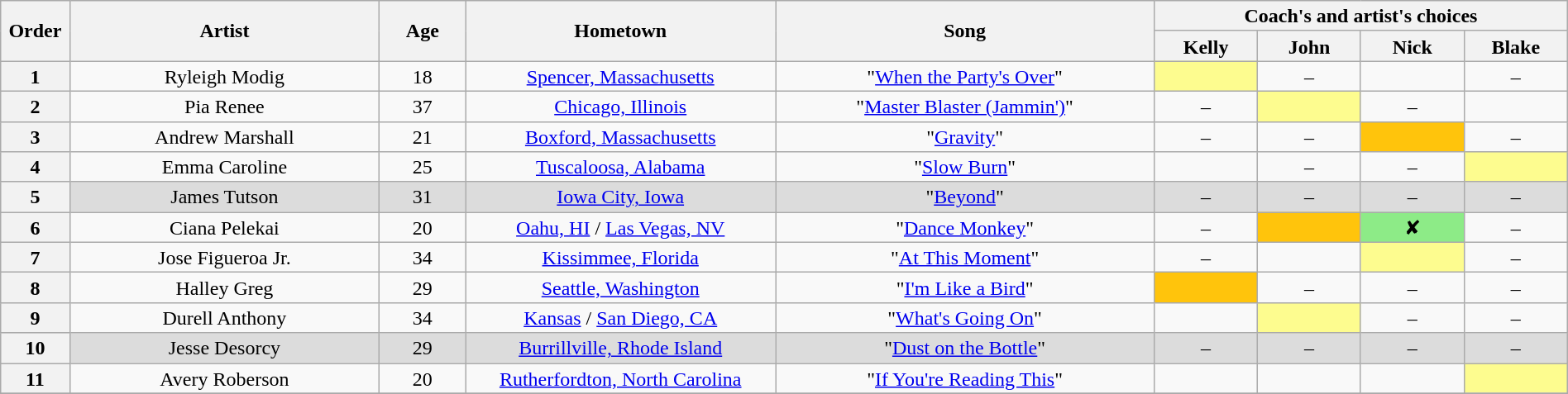<table class="wikitable" style="text-align:center; line-height:17px; width:100%">
<tr>
<th scope="col" rowspan="2" style="width:04%;">Order</th>
<th scope="col" rowspan="2" style="width:18%;">Artist</th>
<th scope="col" rowspan="2" style="width:05%;">Age</th>
<th scope="col" rowspan="2" style="width:18%;">Hometown</th>
<th scope="col" rowspan="2" style="width:22%;">Song</th>
<th scope="col" colspan="4" style="width:24%;">Coach's and artist's choices</th>
</tr>
<tr>
<th stylw="width:06%;">Kelly</th>
<th style="width:06%;">John</th>
<th style="width:06%;">Nick</th>
<th style="width:06%;">Blake</th>
</tr>
<tr>
<th>1</th>
<td>Ryleigh Modig</td>
<td>18</td>
<td><a href='#'>Spencer, Massachusetts</a></td>
<td>"<a href='#'>When the Party's Over</a>"</td>
<td bgcolor="#fdfc8f"><em></em></td>
<td>–</td>
<td><em></em></td>
<td>–</td>
</tr>
<tr>
<th>2</th>
<td>Pia Renee</td>
<td>37</td>
<td><a href='#'>Chicago, Illinois</a></td>
<td>"<a href='#'>Master Blaster (Jammin')</a>"</td>
<td>–</td>
<td bgcolor="#fdfc8f"><em></em></td>
<td>–</td>
<td><em></em></td>
</tr>
<tr>
<th>3</th>
<td>Andrew Marshall</td>
<td>21</td>
<td><a href='#'>Boxford, Massachusetts</a></td>
<td>"<a href='#'>Gravity</a>"</td>
<td>–</td>
<td>–</td>
<td bgcolor="#ffc40c"><em></em></td>
<td>–</td>
</tr>
<tr>
<th>4</th>
<td>Emma Caroline</td>
<td>25</td>
<td><a href='#'>Tuscaloosa, Alabama</a></td>
<td>"<a href='#'>Slow Burn</a>"</td>
<td><em></em></td>
<td>–</td>
<td>–</td>
<td bgcolor="#fdfc8f"><em></em></td>
</tr>
<tr style="background:#DCDCDC">
<th>5</th>
<td>James Tutson</td>
<td>31</td>
<td><a href='#'>Iowa City, Iowa</a></td>
<td>"<a href='#'>Beyond</a>"</td>
<td>–</td>
<td>–</td>
<td>–</td>
<td>–</td>
</tr>
<tr>
<th>6</th>
<td>Ciana Pelekai</td>
<td>20</td>
<td><a href='#'>Oahu, HI</a> / <a href='#'>Las Vegas, NV</a></td>
<td>"<a href='#'>Dance Monkey</a>"</td>
<td>–</td>
<td bgcolor="#ffc40c"><em></em></td>
<td style="background:#8deb87">✘</td>
<td>–</td>
</tr>
<tr>
<th>7</th>
<td>Jose Figueroa Jr.</td>
<td>34</td>
<td><a href='#'>Kissimmee, Florida</a></td>
<td>"<a href='#'>At This Moment</a>"</td>
<td>–</td>
<td><em></em></td>
<td bgcolor="#fdfc8f"><em></em></td>
<td>–</td>
</tr>
<tr>
<th>8</th>
<td>Halley Greg</td>
<td>29</td>
<td><a href='#'>Seattle, Washington</a></td>
<td>"<a href='#'>I'm Like a Bird</a>"</td>
<td bgcolor="#ffc40c"><em></em></td>
<td>–</td>
<td>–</td>
<td>–</td>
</tr>
<tr>
<th>9</th>
<td>Durell Anthony</td>
<td>34</td>
<td><a href='#'>Kansas</a> / <a href='#'>San Diego, CA</a></td>
<td>"<a href='#'>What's Going On</a>"</td>
<td><em></em></td>
<td bgcolor="#fdfc8f"><em></em></td>
<td>–</td>
<td>–</td>
</tr>
<tr style="background:#DCDCDC">
<th>10</th>
<td>Jesse Desorcy</td>
<td>29</td>
<td><a href='#'>Burrillville, Rhode Island</a></td>
<td>"<a href='#'>Dust on the Bottle</a>"</td>
<td>–</td>
<td>–</td>
<td>–</td>
<td>–</td>
</tr>
<tr>
<th>11</th>
<td>Avery Roberson</td>
<td>20</td>
<td><a href='#'>Rutherfordton, North Carolina</a></td>
<td>"<a href='#'>If You're Reading This</a>"</td>
<td><em></em></td>
<td><em></em></td>
<td><em></em></td>
<td bgcolor="#fdfc8f"><em></em></td>
</tr>
<tr>
</tr>
</table>
